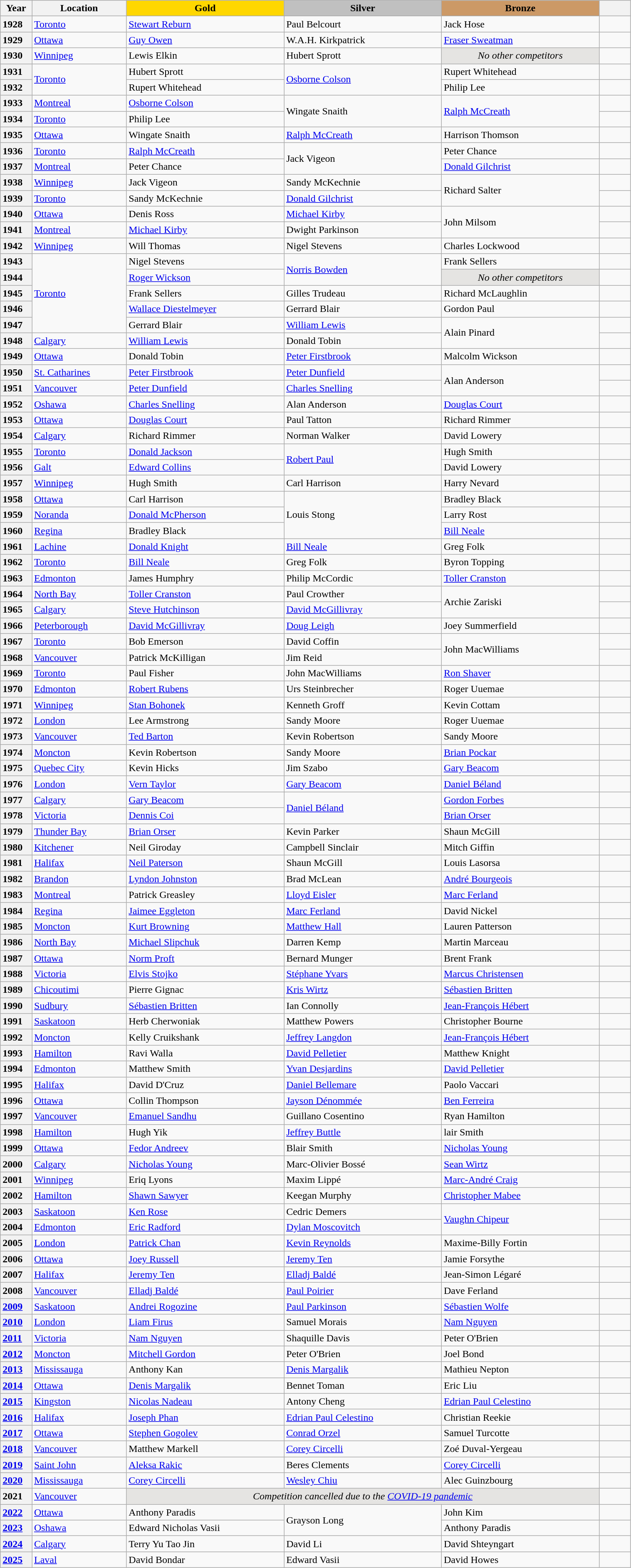<table class="wikitable unsortable" style="text-align:left; width:80%">
<tr>
<th scope="col" style="text-align:center; width:5%">Year</th>
<th scope="col" style="text-align:center; width:15%">Location</th>
<th scope="col" style="text-align:center; width:25%; background:gold">Gold</th>
<th scope="col" style="text-align:center; width:25%; background:silver">Silver</th>
<th scope="col" style="text-align:center; width:25%; background:#c96">Bronze</th>
<th scope="col" style="text-align:center; width:5%"></th>
</tr>
<tr>
<th scope="row" style="text-align:left">1928</th>
<td><a href='#'>Toronto</a></td>
<td><a href='#'>Stewart Reburn</a></td>
<td>Paul Belcourt</td>
<td>Jack Hose</td>
<td></td>
</tr>
<tr>
<th scope="row" style="text-align:left">1929</th>
<td><a href='#'>Ottawa</a></td>
<td><a href='#'>Guy Owen</a></td>
<td>W.A.H. Kirkpatrick</td>
<td><a href='#'>Fraser Sweatman</a></td>
<td></td>
</tr>
<tr>
<th scope="row" style="text-align:left">1930</th>
<td><a href='#'>Winnipeg</a></td>
<td>Lewis Elkin</td>
<td>Hubert Sprott</td>
<td bgcolor="e5e4e2" align="center"><em>No other competitors</em></td>
<td></td>
</tr>
<tr>
<th scope="row" style="text-align:left">1931</th>
<td rowspan="2"><a href='#'>Toronto</a></td>
<td>Hubert Sprott</td>
<td rowspan="2"><a href='#'>Osborne Colson</a></td>
<td>Rupert Whitehead</td>
<td></td>
</tr>
<tr>
<th scope="row" style="text-align:left">1932</th>
<td>Rupert Whitehead</td>
<td>Philip Lee</td>
<td></td>
</tr>
<tr>
<th scope="row" style="text-align:left">1933</th>
<td><a href='#'>Montreal</a></td>
<td><a href='#'>Osborne Colson</a></td>
<td rowspan="2">Wingate Snaith</td>
<td rowspan="2"><a href='#'>Ralph McCreath</a></td>
<td></td>
</tr>
<tr>
<th scope="row" style="text-align:left">1934</th>
<td><a href='#'>Toronto</a></td>
<td>Philip Lee</td>
<td></td>
</tr>
<tr>
<th scope="row" style="text-align:left">1935</th>
<td><a href='#'>Ottawa</a></td>
<td>Wingate Snaith</td>
<td><a href='#'>Ralph McCreath</a></td>
<td>Harrison Thomson</td>
<td></td>
</tr>
<tr>
<th scope="row" style="text-align:left">1936</th>
<td><a href='#'>Toronto</a></td>
<td><a href='#'>Ralph McCreath</a></td>
<td rowspan="2">Jack Vigeon</td>
<td>Peter Chance</td>
<td></td>
</tr>
<tr>
<th scope="row" style="text-align:left">1937</th>
<td><a href='#'>Montreal</a></td>
<td>Peter Chance</td>
<td><a href='#'>Donald Gilchrist</a></td>
<td></td>
</tr>
<tr>
<th scope="row" style="text-align:left">1938</th>
<td><a href='#'>Winnipeg</a></td>
<td>Jack Vigeon</td>
<td>Sandy McKechnie</td>
<td rowspan="2">Richard Salter</td>
<td></td>
</tr>
<tr>
<th scope="row" style="text-align:left">1939</th>
<td><a href='#'>Toronto</a></td>
<td>Sandy McKechnie</td>
<td><a href='#'>Donald Gilchrist</a></td>
<td></td>
</tr>
<tr>
<th scope="row" style="text-align:left">1940</th>
<td><a href='#'>Ottawa</a></td>
<td>Denis Ross</td>
<td><a href='#'>Michael Kirby</a></td>
<td rowspan="2">John Milsom</td>
<td></td>
</tr>
<tr>
<th scope="row" style="text-align:left">1941</th>
<td><a href='#'>Montreal</a></td>
<td><a href='#'>Michael Kirby</a></td>
<td>Dwight Parkinson</td>
<td></td>
</tr>
<tr>
<th scope="row" style="text-align:left">1942</th>
<td><a href='#'>Winnipeg</a></td>
<td>Will Thomas</td>
<td>Nigel Stevens</td>
<td>Charles Lockwood</td>
<td></td>
</tr>
<tr>
<th scope="row" style="text-align:left">1943</th>
<td rowspan="5"><a href='#'>Toronto</a></td>
<td>Nigel Stevens</td>
<td rowspan="2"><a href='#'>Norris Bowden</a></td>
<td>Frank Sellers</td>
<td></td>
</tr>
<tr>
<th scope="row" style="text-align:left">1944</th>
<td><a href='#'>Roger Wickson</a></td>
<td bgcolor="e5e4e2" align="center"><em>No other competitors</em></td>
<td></td>
</tr>
<tr>
<th scope="row" style="text-align:left">1945</th>
<td>Frank Sellers</td>
<td>Gilles Trudeau</td>
<td>Richard McLaughlin</td>
<td></td>
</tr>
<tr>
<th scope="row" style="text-align:left">1946</th>
<td><a href='#'>Wallace Diestelmeyer</a></td>
<td>Gerrard Blair</td>
<td>Gordon Paul</td>
<td></td>
</tr>
<tr>
<th scope="row" style="text-align:left">1947</th>
<td>Gerrard Blair</td>
<td><a href='#'>William Lewis</a></td>
<td rowspan="2">Alain Pinard</td>
<td></td>
</tr>
<tr>
<th scope="row" style="text-align:left">1948</th>
<td><a href='#'>Calgary</a></td>
<td><a href='#'>William Lewis</a></td>
<td>Donald Tobin</td>
<td></td>
</tr>
<tr>
<th scope="row" style="text-align:left">1949</th>
<td><a href='#'>Ottawa</a></td>
<td>Donald Tobin</td>
<td><a href='#'>Peter Firstbrook</a></td>
<td>Malcolm Wickson</td>
<td></td>
</tr>
<tr>
<th scope="row" style="text-align:left">1950</th>
<td><a href='#'>St. Catharines</a></td>
<td><a href='#'>Peter Firstbrook</a></td>
<td><a href='#'>Peter Dunfield</a></td>
<td rowspan="2">Alan Anderson</td>
<td></td>
</tr>
<tr>
<th scope="row" style="text-align:left">1951</th>
<td><a href='#'>Vancouver</a></td>
<td><a href='#'>Peter Dunfield</a></td>
<td><a href='#'>Charles Snelling</a></td>
<td></td>
</tr>
<tr>
<th scope="row" style="text-align:left">1952</th>
<td><a href='#'>Oshawa</a></td>
<td><a href='#'>Charles Snelling</a></td>
<td>Alan Anderson</td>
<td><a href='#'>Douglas Court</a></td>
<td></td>
</tr>
<tr>
<th scope="row" style="text-align:left">1953</th>
<td><a href='#'>Ottawa</a></td>
<td><a href='#'>Douglas Court</a></td>
<td>Paul Tatton</td>
<td>Richard Rimmer</td>
<td></td>
</tr>
<tr>
<th scope="row" style="text-align:left">1954</th>
<td><a href='#'>Calgary</a></td>
<td>Richard Rimmer</td>
<td>Norman Walker</td>
<td>David Lowery</td>
<td></td>
</tr>
<tr>
<th scope="row" style="text-align:left">1955</th>
<td><a href='#'>Toronto</a></td>
<td><a href='#'>Donald Jackson</a></td>
<td rowspan="2"><a href='#'>Robert Paul</a></td>
<td>Hugh Smith</td>
<td></td>
</tr>
<tr>
<th scope="row" style="text-align:left">1956</th>
<td><a href='#'>Galt</a></td>
<td><a href='#'>Edward Collins</a></td>
<td>David Lowery</td>
<td></td>
</tr>
<tr>
<th scope="row" style="text-align:left">1957</th>
<td><a href='#'>Winnipeg</a></td>
<td>Hugh Smith</td>
<td>Carl Harrison</td>
<td>Harry Nevard</td>
<td></td>
</tr>
<tr>
<th scope="row" style="text-align:left">1958</th>
<td><a href='#'>Ottawa</a></td>
<td>Carl Harrison</td>
<td rowspan="3">Louis Stong</td>
<td>Bradley Black</td>
<td></td>
</tr>
<tr>
<th scope="row" style="text-align:left">1959</th>
<td><a href='#'>Noranda</a></td>
<td><a href='#'>Donald McPherson</a></td>
<td>Larry Rost</td>
<td></td>
</tr>
<tr>
<th scope="row" style="text-align:left">1960</th>
<td><a href='#'>Regina</a></td>
<td>Bradley Black</td>
<td><a href='#'>Bill Neale</a></td>
<td></td>
</tr>
<tr>
<th scope="row" style="text-align:left">1961</th>
<td><a href='#'>Lachine</a></td>
<td><a href='#'>Donald Knight</a></td>
<td><a href='#'>Bill Neale</a></td>
<td>Greg Folk</td>
<td></td>
</tr>
<tr>
<th scope="row" style="text-align:left">1962</th>
<td><a href='#'>Toronto</a></td>
<td><a href='#'>Bill Neale</a></td>
<td>Greg Folk</td>
<td>Byron Topping</td>
<td></td>
</tr>
<tr>
<th scope="row" style="text-align:left">1963</th>
<td><a href='#'>Edmonton</a></td>
<td>James Humphry</td>
<td>Philip McCordic</td>
<td><a href='#'>Toller Cranston</a></td>
<td></td>
</tr>
<tr>
<th scope="row" style="text-align:left">1964</th>
<td><a href='#'>North Bay</a></td>
<td><a href='#'>Toller Cranston</a></td>
<td>Paul Crowther</td>
<td rowspan="2">Archie Zariski</td>
<td></td>
</tr>
<tr>
<th scope="row" style="text-align:left">1965</th>
<td><a href='#'>Calgary</a></td>
<td><a href='#'>Steve Hutchinson</a></td>
<td><a href='#'>David McGillivray</a></td>
<td></td>
</tr>
<tr>
<th scope="row" style="text-align:left">1966</th>
<td><a href='#'>Peterborough</a></td>
<td><a href='#'>David McGillivray</a></td>
<td><a href='#'>Doug Leigh</a></td>
<td>Joey Summerfield</td>
<td></td>
</tr>
<tr>
<th scope="row" style="text-align:left">1967</th>
<td><a href='#'>Toronto</a></td>
<td>Bob Emerson</td>
<td>David Coffin</td>
<td rowspan="2">John MacWilliams</td>
<td></td>
</tr>
<tr>
<th scope="row" style="text-align:left">1968</th>
<td><a href='#'>Vancouver</a></td>
<td>Patrick McKilligan</td>
<td>Jim Reid</td>
<td></td>
</tr>
<tr>
<th scope="row" style="text-align:left">1969</th>
<td><a href='#'>Toronto</a></td>
<td>Paul Fisher</td>
<td>John MacWilliams</td>
<td><a href='#'>Ron Shaver</a></td>
<td></td>
</tr>
<tr>
<th scope="row" style="text-align:left">1970</th>
<td><a href='#'>Edmonton</a></td>
<td><a href='#'>Robert Rubens</a></td>
<td>Urs Steinbrecher</td>
<td>Roger Uuemae</td>
<td></td>
</tr>
<tr>
<th scope="row" style="text-align:left">1971</th>
<td><a href='#'>Winnipeg</a></td>
<td><a href='#'>Stan Bohonek</a></td>
<td>Kenneth Groff</td>
<td>Kevin Cottam</td>
<td></td>
</tr>
<tr>
<th scope="row" style="text-align:left">1972</th>
<td><a href='#'>London</a></td>
<td>Lee Armstrong</td>
<td>Sandy Moore</td>
<td>Roger Uuemae</td>
<td></td>
</tr>
<tr>
<th scope="row" style="text-align:left">1973</th>
<td><a href='#'>Vancouver</a></td>
<td><a href='#'>Ted Barton</a></td>
<td>Kevin Robertson</td>
<td>Sandy Moore</td>
<td></td>
</tr>
<tr>
<th scope="row" style="text-align:left">1974</th>
<td><a href='#'>Moncton</a></td>
<td>Kevin Robertson</td>
<td>Sandy Moore</td>
<td><a href='#'>Brian Pockar</a></td>
<td></td>
</tr>
<tr>
<th scope="row" style="text-align:left">1975</th>
<td><a href='#'>Quebec City</a></td>
<td>Kevin Hicks</td>
<td>Jim Szabo</td>
<td><a href='#'>Gary Beacom</a></td>
<td></td>
</tr>
<tr>
<th scope="row" style="text-align:left">1976</th>
<td><a href='#'>London</a></td>
<td><a href='#'>Vern Taylor</a></td>
<td><a href='#'>Gary Beacom</a></td>
<td><a href='#'>Daniel Béland</a></td>
<td></td>
</tr>
<tr>
<th scope="row" style="text-align:left">1977</th>
<td><a href='#'>Calgary</a></td>
<td><a href='#'>Gary Beacom</a></td>
<td rowspan="2"><a href='#'>Daniel Béland</a></td>
<td><a href='#'>Gordon Forbes</a></td>
<td></td>
</tr>
<tr>
<th scope="row" style="text-align:left">1978</th>
<td><a href='#'>Victoria</a></td>
<td><a href='#'>Dennis Coi</a></td>
<td><a href='#'>Brian Orser</a></td>
<td></td>
</tr>
<tr>
<th scope="row" style="text-align:left">1979</th>
<td><a href='#'>Thunder Bay</a></td>
<td><a href='#'>Brian Orser</a></td>
<td>Kevin Parker</td>
<td>Shaun McGill</td>
<td></td>
</tr>
<tr>
<th scope="row" style="text-align:left">1980</th>
<td><a href='#'>Kitchener</a></td>
<td>Neil Giroday</td>
<td>Campbell Sinclair</td>
<td>Mitch Giffin</td>
<td></td>
</tr>
<tr>
<th scope="row" style="text-align:left">1981</th>
<td><a href='#'>Halifax</a></td>
<td><a href='#'>Neil Paterson</a></td>
<td>Shaun McGill</td>
<td>Louis Lasorsa</td>
<td></td>
</tr>
<tr>
<th scope="row" style="text-align:left">1982</th>
<td><a href='#'>Brandon</a></td>
<td><a href='#'>Lyndon Johnston</a></td>
<td>Brad McLean</td>
<td><a href='#'>André Bourgeois</a></td>
<td></td>
</tr>
<tr>
<th scope="row" style="text-align:left">1983</th>
<td><a href='#'>Montreal</a></td>
<td>Patrick Greasley</td>
<td><a href='#'>Lloyd Eisler</a></td>
<td><a href='#'>Marc Ferland</a></td>
<td></td>
</tr>
<tr>
<th scope="row" style="text-align:left">1984</th>
<td><a href='#'>Regina</a></td>
<td><a href='#'>Jaimee Eggleton</a></td>
<td><a href='#'>Marc Ferland</a></td>
<td>David Nickel</td>
<td></td>
</tr>
<tr>
<th scope="row" style="text-align:left">1985</th>
<td><a href='#'>Moncton</a></td>
<td><a href='#'>Kurt Browning</a></td>
<td><a href='#'>Matthew Hall</a></td>
<td>Lauren Patterson</td>
<td></td>
</tr>
<tr>
<th scope="row" style="text-align:left">1986</th>
<td><a href='#'>North Bay</a></td>
<td><a href='#'>Michael Slipchuk</a></td>
<td>Darren Kemp</td>
<td>Martin Marceau</td>
<td></td>
</tr>
<tr>
<th scope="row" style="text-align:left">1987</th>
<td><a href='#'>Ottawa</a></td>
<td><a href='#'>Norm Proft</a></td>
<td>Bernard Munger</td>
<td>Brent Frank</td>
<td></td>
</tr>
<tr>
<th scope="row" style="text-align:left">1988</th>
<td><a href='#'>Victoria</a></td>
<td><a href='#'>Elvis Stojko</a></td>
<td><a href='#'>Stéphane Yvars</a></td>
<td><a href='#'>Marcus Christensen</a></td>
<td></td>
</tr>
<tr>
<th scope="row" style="text-align:left">1989</th>
<td><a href='#'>Chicoutimi</a></td>
<td>Pierre Gignac</td>
<td><a href='#'>Kris Wirtz</a></td>
<td><a href='#'>Sébastien Britten</a></td>
<td></td>
</tr>
<tr>
<th scope="row" style="text-align:left">1990</th>
<td><a href='#'>Sudbury</a></td>
<td><a href='#'>Sébastien Britten</a></td>
<td>Ian Connolly</td>
<td><a href='#'>Jean-François Hébert</a></td>
<td></td>
</tr>
<tr>
<th scope="row" style="text-align:left">1991</th>
<td><a href='#'>Saskatoon</a></td>
<td>Herb Cherwoniak</td>
<td>Matthew Powers</td>
<td>Christopher Bourne</td>
<td></td>
</tr>
<tr>
<th scope="row" style="text-align:left">1992</th>
<td><a href='#'>Moncton</a></td>
<td>Kelly Cruikshank</td>
<td><a href='#'>Jeffrey Langdon</a></td>
<td><a href='#'>Jean-François Hébert</a></td>
<td></td>
</tr>
<tr>
<th scope="row" style="text-align:left">1993</th>
<td><a href='#'>Hamilton</a></td>
<td>Ravi Walla</td>
<td><a href='#'>David Pelletier</a></td>
<td>Matthew Knight</td>
<td></td>
</tr>
<tr>
<th scope="row" style="text-align:left">1994</th>
<td><a href='#'>Edmonton</a></td>
<td>Matthew Smith</td>
<td><a href='#'>Yvan Desjardins</a></td>
<td><a href='#'>David Pelletier</a></td>
<td></td>
</tr>
<tr>
<th scope="row" style="text-align:left">1995</th>
<td><a href='#'>Halifax</a></td>
<td>David D'Cruz</td>
<td><a href='#'>Daniel Bellemare</a></td>
<td>Paolo Vaccari</td>
<td></td>
</tr>
<tr>
<th scope="row" style="text-align:left">1996</th>
<td><a href='#'>Ottawa</a></td>
<td>Collin Thompson</td>
<td><a href='#'>Jayson Dénommée</a></td>
<td><a href='#'>Ben Ferreira</a></td>
<td></td>
</tr>
<tr>
<th scope="row" style="text-align:left">1997</th>
<td><a href='#'>Vancouver</a></td>
<td><a href='#'>Emanuel Sandhu</a></td>
<td>Guillano Cosentino</td>
<td>Ryan Hamilton</td>
<td></td>
</tr>
<tr>
<th scope="row" style="text-align:left">1998</th>
<td><a href='#'>Hamilton</a></td>
<td>Hugh Yik</td>
<td><a href='#'>Jeffrey Buttle</a></td>
<td>lair Smith</td>
<td></td>
</tr>
<tr>
<th scope="row" style="text-align:left">1999</th>
<td><a href='#'>Ottawa</a></td>
<td><a href='#'>Fedor Andreev</a></td>
<td>Blair Smith</td>
<td><a href='#'>Nicholas Young</a></td>
<td></td>
</tr>
<tr>
<th scope="row" style="text-align:left">2000</th>
<td><a href='#'>Calgary</a></td>
<td><a href='#'>Nicholas Young</a></td>
<td>Marc-Olivier Bossé</td>
<td><a href='#'>Sean Wirtz</a></td>
<td></td>
</tr>
<tr>
<th scope="row" style="text-align:left">2001</th>
<td><a href='#'>Winnipeg</a></td>
<td>Eriq Lyons</td>
<td>Maxim Lippé</td>
<td><a href='#'>Marc-André Craig</a></td>
<td></td>
</tr>
<tr>
<th scope="row" style="text-align:left">2002</th>
<td><a href='#'>Hamilton</a></td>
<td><a href='#'>Shawn Sawyer</a></td>
<td>Keegan Murphy</td>
<td><a href='#'>Christopher Mabee</a></td>
<td></td>
</tr>
<tr>
<th scope="row" style="text-align:left">2003</th>
<td><a href='#'>Saskatoon</a></td>
<td><a href='#'>Ken Rose</a></td>
<td>Cedric Demers</td>
<td rowspan="2"><a href='#'>Vaughn Chipeur</a></td>
<td></td>
</tr>
<tr>
<th scope="row" style="text-align:left">2004</th>
<td><a href='#'>Edmonton</a></td>
<td><a href='#'>Eric Radford</a></td>
<td><a href='#'>Dylan Moscovitch</a></td>
<td></td>
</tr>
<tr>
<th scope="row" style="text-align:left">2005</th>
<td><a href='#'>London</a></td>
<td><a href='#'>Patrick Chan</a></td>
<td><a href='#'>Kevin Reynolds</a></td>
<td>Maxime-Billy Fortin</td>
<td></td>
</tr>
<tr>
<th scope="row" style="text-align:left">2006</th>
<td><a href='#'>Ottawa</a></td>
<td><a href='#'>Joey Russell</a></td>
<td><a href='#'>Jeremy Ten</a></td>
<td>Jamie Forsythe</td>
<td></td>
</tr>
<tr>
<th scope="row" style="text-align:left">2007</th>
<td><a href='#'>Halifax</a></td>
<td><a href='#'>Jeremy Ten</a></td>
<td><a href='#'>Elladj Baldé</a></td>
<td>Jean-Simon Légaré</td>
<td></td>
</tr>
<tr>
<th scope="row" style="text-align:left">2008</th>
<td><a href='#'>Vancouver</a></td>
<td><a href='#'>Elladj Baldé</a></td>
<td><a href='#'>Paul Poirier</a></td>
<td>Dave Ferland</td>
<td></td>
</tr>
<tr>
<th scope="row" style="text-align:left"><a href='#'>2009</a></th>
<td><a href='#'>Saskatoon</a></td>
<td><a href='#'>Andrei Rogozine</a></td>
<td><a href='#'>Paul Parkinson</a></td>
<td><a href='#'>Sébastien Wolfe</a></td>
<td></td>
</tr>
<tr>
<th scope="row" style="text-align:left"><a href='#'>2010</a></th>
<td><a href='#'>London</a></td>
<td><a href='#'>Liam Firus</a></td>
<td>Samuel Morais</td>
<td><a href='#'>Nam Nguyen</a></td>
<td></td>
</tr>
<tr>
<th scope="row" style="text-align:left"><a href='#'>2011</a></th>
<td><a href='#'>Victoria</a></td>
<td><a href='#'>Nam Nguyen</a></td>
<td>Shaquille Davis</td>
<td>Peter O'Brien</td>
<td></td>
</tr>
<tr>
<th scope="row" style="text-align:left"><a href='#'>2012</a></th>
<td><a href='#'>Moncton</a></td>
<td><a href='#'>Mitchell Gordon</a></td>
<td>Peter O'Brien</td>
<td>Joel Bond</td>
<td></td>
</tr>
<tr>
<th scope="row" style="text-align:left"><a href='#'>2013</a></th>
<td><a href='#'>Mississauga</a></td>
<td>Anthony Kan</td>
<td><a href='#'>Denis Margalik</a></td>
<td>Mathieu Nepton</td>
<td></td>
</tr>
<tr>
<th scope="row" style="text-align:left"><a href='#'>2014</a></th>
<td><a href='#'>Ottawa</a></td>
<td><a href='#'>Denis Margalik</a></td>
<td>Bennet Toman</td>
<td>Eric Liu</td>
<td></td>
</tr>
<tr>
<th scope="row" style="text-align:left"><a href='#'>2015</a></th>
<td><a href='#'>Kingston</a></td>
<td><a href='#'>Nicolas Nadeau</a></td>
<td>Antony Cheng</td>
<td><a href='#'>Edrian Paul Celestino</a></td>
<td></td>
</tr>
<tr>
<th scope="row" style="text-align:left"><a href='#'>2016</a></th>
<td><a href='#'>Halifax</a></td>
<td><a href='#'>Joseph Phan</a></td>
<td><a href='#'>Edrian Paul Celestino</a></td>
<td>Christian Reekie</td>
<td></td>
</tr>
<tr>
<th scope="row" style="text-align:left"><a href='#'>2017</a></th>
<td><a href='#'>Ottawa</a></td>
<td><a href='#'>Stephen Gogolev</a></td>
<td><a href='#'>Conrad Orzel</a></td>
<td>Samuel Turcotte</td>
<td></td>
</tr>
<tr>
<th scope="row" style="text-align:left"><a href='#'>2018</a></th>
<td><a href='#'>Vancouver</a></td>
<td>Matthew Markell</td>
<td><a href='#'>Corey Circelli</a></td>
<td>Zoé Duval-Yergeau</td>
<td></td>
</tr>
<tr>
<th scope="row" style="text-align:left"><a href='#'>2019</a></th>
<td><a href='#'>Saint John</a></td>
<td><a href='#'>Aleksa Rakic</a></td>
<td>Beres Clements</td>
<td><a href='#'>Corey Circelli</a></td>
<td></td>
</tr>
<tr>
<th scope="row" style="text-align:left"><a href='#'>2020</a></th>
<td><a href='#'>Mississauga</a></td>
<td><a href='#'>Corey Circelli</a></td>
<td><a href='#'>Wesley Chiu</a></td>
<td>Alec Guinzbourg</td>
<td></td>
</tr>
<tr>
<th scope="row" style="text-align:left">2021</th>
<td><a href='#'>Vancouver</a></td>
<td colspan="3" align="center" bgcolor="e5e4e2"><em>Competition cancelled due to the <a href='#'>COVID-19 pandemic</a></em></td>
<td></td>
</tr>
<tr>
<th scope="row" style="text-align:left"><a href='#'>2022</a></th>
<td><a href='#'>Ottawa</a></td>
<td>Anthony Paradis</td>
<td rowspan="2">Grayson Long</td>
<td>John Kim</td>
<td></td>
</tr>
<tr>
<th scope="row" style="text-align:left"><a href='#'>2023</a></th>
<td><a href='#'>Oshawa</a></td>
<td>Edward Nicholas Vasii</td>
<td>Anthony Paradis</td>
<td></td>
</tr>
<tr>
<th scope="row" style="text-align:left"><a href='#'>2024</a></th>
<td><a href='#'>Calgary</a></td>
<td>Terry Yu Tao Jin</td>
<td>David Li</td>
<td>David Shteyngart</td>
<td></td>
</tr>
<tr>
<th scope="row" style="text-align:left"><a href='#'>2025</a></th>
<td><a href='#'>Laval</a></td>
<td>David Bondar</td>
<td>Edward Vasii</td>
<td>David Howes</td>
<td></td>
</tr>
</table>
